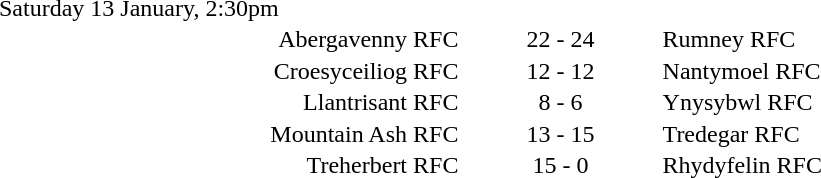<table style="width:70%;" cellspacing="1">
<tr>
<th width=35%></th>
<th width=15%></th>
<th></th>
</tr>
<tr>
<td>Saturday 13 January, 2:30pm</td>
</tr>
<tr>
<td align=right>Abergavenny RFC</td>
<td align=center>22 - 24</td>
<td>Rumney RFC</td>
</tr>
<tr>
<td align=right>Croesyceiliog RFC</td>
<td align=center>12 - 12</td>
<td>Nantymoel RFC</td>
</tr>
<tr>
<td align=right>Llantrisant RFC</td>
<td align=center>8 - 6</td>
<td>Ynysybwl RFC</td>
</tr>
<tr>
<td align=right>Mountain Ash RFC</td>
<td align=center>13 - 15</td>
<td>Tredegar RFC</td>
</tr>
<tr>
<td align=right>Treherbert RFC</td>
<td align=center>15 - 0</td>
<td>Rhydyfelin RFC</td>
</tr>
</table>
